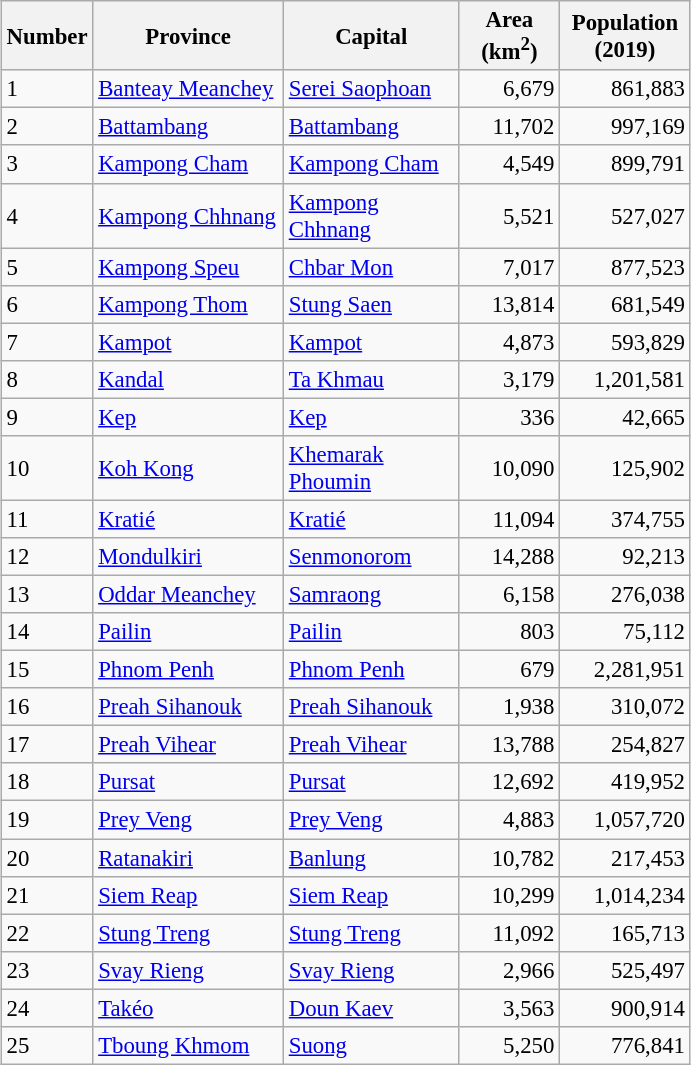<table cellspacing="2">
<tr>
<td><br><table class="sortable wikitable" style="text-align:left; font-size:95%;">
<tr style="font-size:100%; text-align:right;">
<th scope="col" style="width:3px;">Number</th>
<th scope="col" style="width:120px;">Province</th>
<th scope="col" style="width:110px;">Capital</th>
<th scope="col" style="width:60px;">Area (km<sup>2</sup>)</th>
<th scope="col" style="width:80px;">Population<br>(2019)</th>
</tr>
<tr>
<td>1</td>
<td><a href='#'>Banteay Meanchey</a></td>
<td><a href='#'>Serei Saophoan</a></td>
<td style="text-align:right">6,679</td>
<td style="text-align:right">861,883</td>
</tr>
<tr>
<td>2</td>
<td><a href='#'>Battambang</a></td>
<td><a href='#'>Battambang</a></td>
<td style="text-align:right">11,702</td>
<td style="text-align:right">997,169</td>
</tr>
<tr>
<td>3</td>
<td><a href='#'>Kampong Cham</a></td>
<td><a href='#'>Kampong Cham</a></td>
<td style="text-align:right">4,549</td>
<td style="text-align:right">899,791</td>
</tr>
<tr>
<td>4</td>
<td><a href='#'>Kampong Chhnang</a></td>
<td><a href='#'>Kampong Chhnang</a></td>
<td style="text-align:right">5,521</td>
<td style="text-align:right">527,027</td>
</tr>
<tr>
<td>5</td>
<td><a href='#'>Kampong Speu</a></td>
<td><a href='#'>Chbar Mon</a></td>
<td style="text-align:right">7,017</td>
<td style="text-align:right">877,523</td>
</tr>
<tr>
<td>6</td>
<td><a href='#'>Kampong Thom</a></td>
<td><a href='#'>Stung Saen</a></td>
<td style="text-align:right">13,814</td>
<td style="text-align:right">681,549</td>
</tr>
<tr>
<td>7</td>
<td><a href='#'>Kampot</a></td>
<td><a href='#'>Kampot</a></td>
<td style="text-align:right">4,873</td>
<td style="text-align:right">593,829</td>
</tr>
<tr>
<td>8</td>
<td><a href='#'>Kandal</a></td>
<td><a href='#'>Ta Khmau</a></td>
<td style="text-align:right">3,179</td>
<td style="text-align:right">1,201,581</td>
</tr>
<tr>
<td>9</td>
<td><a href='#'>Kep</a></td>
<td><a href='#'>Kep</a></td>
<td style="text-align:right">336</td>
<td style="text-align:right">42,665</td>
</tr>
<tr>
<td>10</td>
<td><a href='#'>Koh Kong</a></td>
<td><a href='#'>Khemarak Phoumin</a></td>
<td style="text-align:right">10,090</td>
<td style="text-align:right">125,902</td>
</tr>
<tr>
<td>11</td>
<td><a href='#'>Kratié</a></td>
<td><a href='#'>Kratié</a></td>
<td style="text-align:right">11,094</td>
<td style="text-align:right">374,755</td>
</tr>
<tr>
<td>12</td>
<td><a href='#'>Mondulkiri</a></td>
<td><a href='#'>Senmonorom</a></td>
<td style="text-align:right">14,288</td>
<td style="text-align:right">92,213</td>
</tr>
<tr>
<td>13</td>
<td><a href='#'>Oddar Meanchey</a></td>
<td><a href='#'>Samraong</a></td>
<td style="text-align:right">6,158</td>
<td style="text-align:right">276,038</td>
</tr>
<tr>
<td>14</td>
<td><a href='#'>Pailin</a></td>
<td><a href='#'>Pailin</a></td>
<td style="text-align:right">803</td>
<td style="text-align:right">75,112</td>
</tr>
<tr>
<td>15</td>
<td><a href='#'>Phnom Penh</a></td>
<td><a href='#'>Phnom Penh</a></td>
<td style="text-align:right">679</td>
<td style="text-align:right">2,281,951</td>
</tr>
<tr>
<td>16</td>
<td><a href='#'>Preah Sihanouk</a></td>
<td><a href='#'>Preah Sihanouk</a></td>
<td style="text-align:right">1,938</td>
<td style="text-align:right">310,072</td>
</tr>
<tr>
<td>17</td>
<td><a href='#'>Preah Vihear</a></td>
<td><a href='#'>Preah Vihear</a></td>
<td style="text-align:right">13,788</td>
<td style="text-align:right">254,827</td>
</tr>
<tr>
<td>18</td>
<td><a href='#'>Pursat</a></td>
<td><a href='#'>Pursat</a></td>
<td style="text-align:right">12,692</td>
<td style="text-align:right">419,952</td>
</tr>
<tr>
<td>19</td>
<td><a href='#'>Prey Veng</a></td>
<td><a href='#'>Prey Veng</a></td>
<td style="text-align:right">4,883</td>
<td style="text-align:right">1,057,720</td>
</tr>
<tr>
<td>20</td>
<td><a href='#'>Ratanakiri</a></td>
<td><a href='#'>Banlung</a></td>
<td style="text-align:right">10,782</td>
<td style="text-align:right">217,453</td>
</tr>
<tr>
<td>21</td>
<td><a href='#'>Siem Reap</a></td>
<td><a href='#'>Siem Reap</a></td>
<td style="text-align:right">10,299</td>
<td style="text-align:right">1,014,234</td>
</tr>
<tr>
<td>22</td>
<td><a href='#'>Stung Treng</a></td>
<td><a href='#'>Stung Treng</a></td>
<td style="text-align:right">11,092</td>
<td style="text-align:right">165,713</td>
</tr>
<tr>
<td>23</td>
<td><a href='#'>Svay Rieng</a></td>
<td><a href='#'>Svay Rieng</a></td>
<td style="text-align:right">2,966</td>
<td style="text-align:right">525,497</td>
</tr>
<tr>
<td>24</td>
<td><a href='#'>Takéo</a></td>
<td><a href='#'>Doun Kaev</a></td>
<td style="text-align:right">3,563</td>
<td style="text-align:right">900,914</td>
</tr>
<tr>
<td>25</td>
<td><a href='#'>Tboung Khmom</a></td>
<td><a href='#'>Suong</a></td>
<td style="text-align:right">5,250</td>
<td style="text-align:right">776,841</td>
</tr>
</table>
</td>
<th></th>
</tr>
</table>
